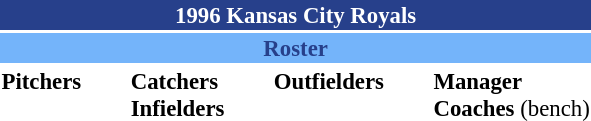<table class="toccolours" style="font-size: 95%;">
<tr>
<th colspan="10" style="background-color: #27408B; color: #FFFFFF; text-align: center;">1996 Kansas City Royals</th>
</tr>
<tr>
<td colspan="10" style="background-color: #74B4FA; color: #27408B; text-align: center;"><strong>Roster</strong></td>
</tr>
<tr>
<td valign="top"><strong>Pitchers</strong><br> 

















</td>
<td width="25px"></td>
<td valign="top"><strong>Catchers</strong><br>



<strong>Infielders</strong>








</td>
<td width="25px"></td>
<td valign="top"><strong>Outfielders</strong><br>






</td>
<td width="25px"></td>
<td valign="top"><strong>Manager</strong><br>
<strong>Coaches</strong>





 (bench)</td>
</tr>
</table>
